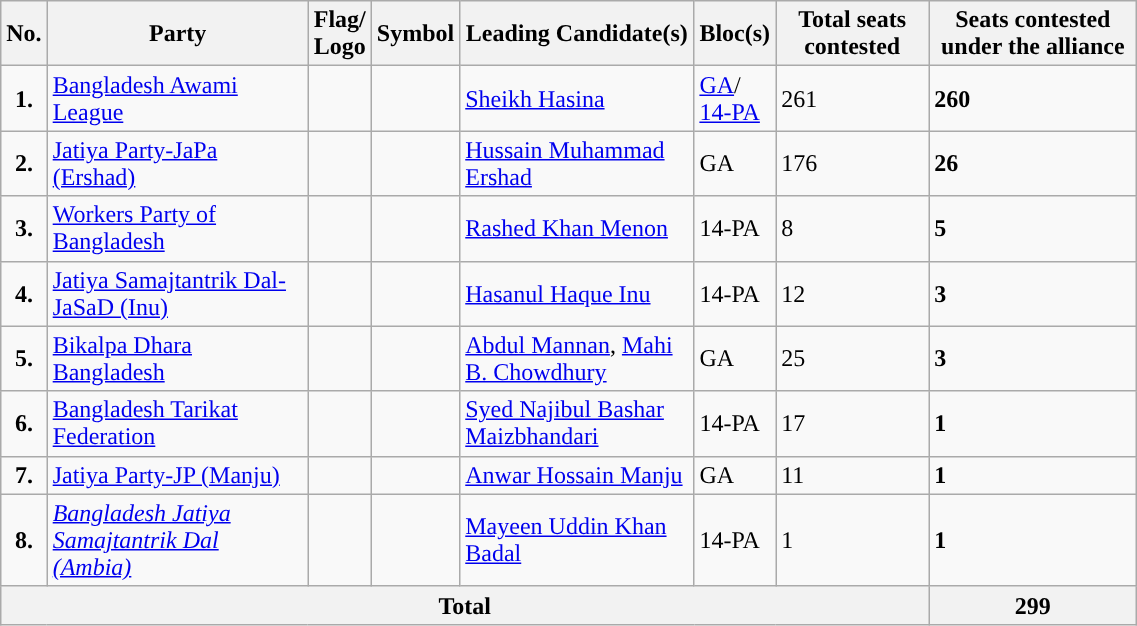<table class="wikitable" width="60%">
<tr>
<th>No.</th>
<th>Party</th>
<th>Flag/<br>Logo</th>
<th>Symbol</th>
<th>Leading Candidate(s)</th>
<th>Bloc(s)</th>
<th>Total seats contested</th>
<th>Seats contested under the alliance</th>
</tr>
<tr>
<td style="text-align:center; background:"><strong>1.</strong></td>
<td><a href='#'>Bangladesh Awami League</a></td>
<td></td>
<td></td>
<td><a href='#'>Sheikh Hasina</a></td>
<td><a href='#'>GA</a>/<br><a href='#'>14-PA</a></td>
<td>261</td>
<td><strong>260</strong></td>
</tr>
<tr>
<td style="text-align:Center; background:"><strong>2.</strong></td>
<td><a href='#'>Jatiya Party-JaPa (Ershad)</a></td>
<td></td>
<td></td>
<td><a href='#'>Hussain Muhammad Ershad</a></td>
<td>GA</td>
<td>176</td>
<td><strong>26</strong></td>
</tr>
<tr>
<td style="text-align:Center; background:"><strong>3.</strong></td>
<td><a href='#'>Workers Party of Bangladesh</a></td>
<td></td>
<td></td>
<td><a href='#'>Rashed Khan Menon</a></td>
<td>14-PA</td>
<td>8</td>
<td><strong>5</strong></td>
</tr>
<tr>
<td style="text-align:Center; background:"><strong>4.</strong></td>
<td><a href='#'>Jatiya Samajtantrik Dal-JaSaD (Inu)</a></td>
<td></td>
<td></td>
<td><a href='#'>Hasanul Haque Inu</a></td>
<td>14-PA</td>
<td>12</td>
<td><strong>3</strong></td>
</tr>
<tr>
<td style="text-align:Center; background:"><strong>5.</strong></td>
<td><a href='#'>Bikalpa Dhara Bangladesh</a></td>
<td></td>
<td></td>
<td><a href='#'>Abdul Mannan</a>, <a href='#'>Mahi B. Chowdhury</a></td>
<td>GA</td>
<td>25</td>
<td><strong>3</strong></td>
</tr>
<tr>
<td style="text-align:Center; background:"><strong>6.</strong></td>
<td><a href='#'>Bangladesh Tarikat Federation</a></td>
<td></td>
<td></td>
<td><a href='#'>Syed Najibul Bashar Maizbhandari</a></td>
<td>14-PA</td>
<td>17</td>
<td><strong>1</strong></td>
</tr>
<tr>
<td style="text-align:Center; background:"><strong>7.</strong></td>
<td><a href='#'>Jatiya Party-JP (Manju)</a></td>
<td></td>
<td></td>
<td><a href='#'>Anwar Hossain Manju</a></td>
<td>GA</td>
<td>11</td>
<td><strong>1</strong></td>
</tr>
<tr>
<td style="text-align:Center; background:"><strong>8.</strong></td>
<td><em><a href='#'>Bangladesh Jatiya Samajtantrik Dal (Ambia)</a></em></td>
<td></td>
<td></td>
<td><a href='#'>Mayeen Uddin Khan Badal</a></td>
<td>14-PA</td>
<td>1</td>
<td><strong>1</strong></td>
</tr>
<tr>
<th colspan="7">Total</th>
<th>299</th>
</tr>
</table>
